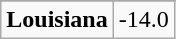<table class="wikitable">
<tr align="center">
</tr>
<tr align="center">
<td><strong>Louisiana</strong></td>
<td>-14.0</td>
</tr>
</table>
